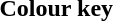<table class="toccolours">
<tr>
<th>Colour key<br></th>
</tr>
<tr>
<td><br>

</td>
</tr>
</table>
